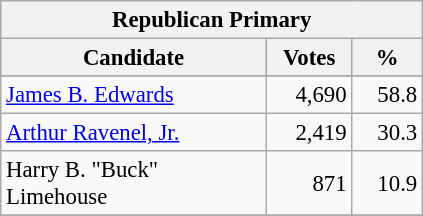<table class="wikitable" style="margin: 1em 1em 1em 0; font-size: 95%;">
<tr style="background-color:#E9E9E9">
<th colspan="3">Republican Primary</th>
</tr>
<tr style="background-color:#E9E9E9">
<th colspan="1" style="width: 170px">Candidate</th>
<th style="width: 50px">Votes</th>
<th style="width: 40px">%</th>
</tr>
<tr>
</tr>
<tr>
<td><a href='#'>James B. Edwards</a></td>
<td align="right">4,690</td>
<td align="right">58.8</td>
</tr>
<tr>
<td><a href='#'>Arthur Ravenel, Jr.</a></td>
<td align="right">2,419</td>
<td align="right">30.3</td>
</tr>
<tr>
<td>Harry B. "Buck" Limehouse</td>
<td align="right">871</td>
<td align="right">10.9</td>
</tr>
<tr>
</tr>
</table>
